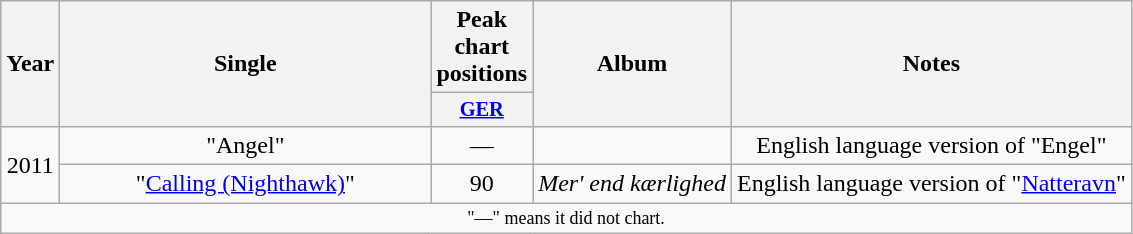<table class="wikitable" style="text-align:center">
<tr>
<th scope="col" rowspan="2">Year</th>
<th scope="col" rowspan="2" style="width:15em;">Single</th>
<th scope="col" colspan="1">Peak <br>chart <br>positions</th>
<th scope="col" rowspan="2">Album</th>
<th scope="col" rowspan="2">Notes</th>
</tr>
<tr>
<th scope="col" style="width:3em;font-size:85%;"><a href='#'>GER</a><br></th>
</tr>
<tr>
<td rowspan="2">2011</td>
<td>"Angel"</td>
<td style="text-align:center;">—</td>
<td style="text-align:center;"></td>
<td>English language version of "Engel"</td>
</tr>
<tr>
<td>"<a href='#'>Calling (Nighthawk)</a>"</td>
<td style="text-align:center;">90</td>
<td style="text-align:center;"><em>Mer' end kærlighed</em></td>
<td>English language version of "<a href='#'>Natteravn</a>"</td>
</tr>
<tr>
<td colspan="5" style="font-size:9pt;text-align:center;">"—" means it did not chart.</td>
</tr>
</table>
